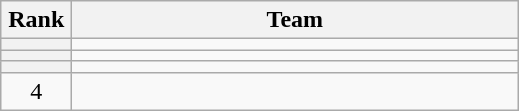<table class="wikitable" style="text-align: center;">
<tr>
<th width=40>Rank</th>
<th width=290>Team</th>
</tr>
<tr>
<th></th>
<td style="text-align:left;"><strong></strong></td>
</tr>
<tr>
<th></th>
<td style="text-align:left;"></td>
</tr>
<tr>
<th></th>
<td style="text-align:left;"></td>
</tr>
<tr>
<td>4</td>
<td style="text-align:left;"></td>
</tr>
</table>
